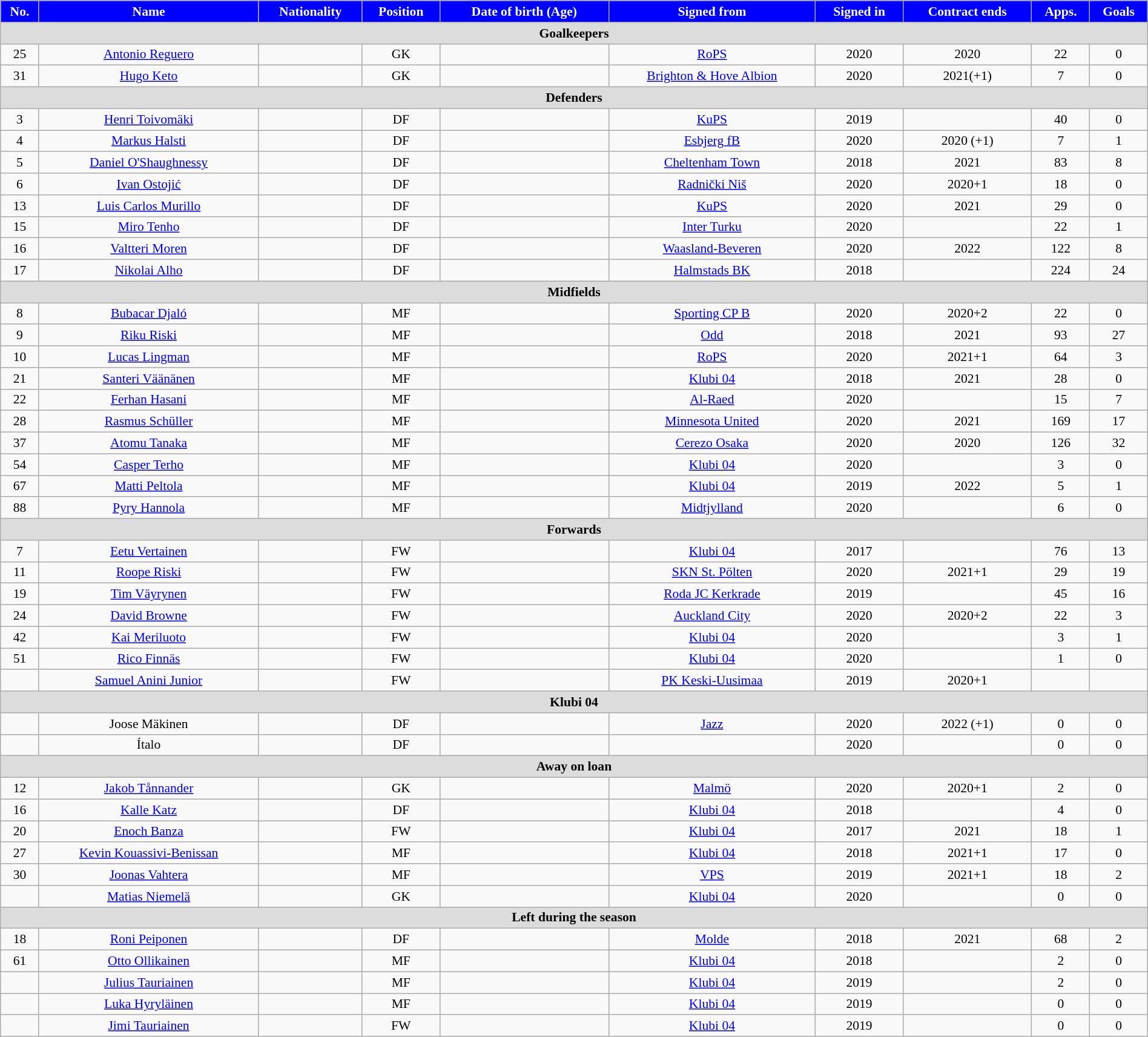<table class="wikitable"  style="text-align:center; font-size:90%; width:100%;">
<tr>
<th style="background:#00f; color:white; text-align:center;">No.</th>
<th style="background:#00f; color:white; text-align:center;">Name</th>
<th style="background:#00f; color:white; text-align:center;">Nationality</th>
<th style="background:#00f; color:white; text-align:center;">Position</th>
<th style="background:#00f; color:white; text-align:center;">Date of birth (Age)</th>
<th style="background:#00f; color:white; text-align:center;">Signed from</th>
<th style="background:#00f; color:white; text-align:center;">Signed in</th>
<th style="background:#00f; color:white; text-align:center;">Contract ends</th>
<th style="background:#00f; color:white; text-align:center;">Apps.</th>
<th style="background:#00f; color:white; text-align:center;">Goals</th>
</tr>
<tr>
<th colspan="11"  style="background:#dcdcdc; text-align:center;">Goalkeepers</th>
</tr>
<tr>
<td>25</td>
<td><a href='#'>Antonio Reguero</a></td>
<td></td>
<td>GK</td>
<td></td>
<td><a href='#'>RoPS</a></td>
<td>2020</td>
<td>2020</td>
<td>22</td>
<td>0</td>
</tr>
<tr>
<td>31</td>
<td><a href='#'>Hugo Keto</a></td>
<td></td>
<td>GK</td>
<td></td>
<td><a href='#'>Brighton & Hove Albion</a></td>
<td>2020</td>
<td>2021(+1)</td>
<td>7</td>
<td>0</td>
</tr>
<tr>
<th colspan="11"  style="background:#dcdcdc; text-align:center;">Defenders</th>
</tr>
<tr>
<td>3</td>
<td><a href='#'>Henri Toivomäki</a></td>
<td></td>
<td>DF</td>
<td></td>
<td><a href='#'>KuPS</a></td>
<td>2019</td>
<td></td>
<td>40</td>
<td>0</td>
</tr>
<tr>
<td>4</td>
<td><a href='#'>Markus Halsti</a></td>
<td></td>
<td>DF</td>
<td></td>
<td><a href='#'>Esbjerg fB</a></td>
<td>2020</td>
<td>2020 (+1)</td>
<td>7</td>
<td>1</td>
</tr>
<tr>
<td>5</td>
<td><a href='#'>Daniel O'Shaughnessy</a></td>
<td></td>
<td>DF</td>
<td></td>
<td><a href='#'>Cheltenham Town</a></td>
<td>2018</td>
<td>2021</td>
<td>83</td>
<td>8</td>
</tr>
<tr>
<td>6</td>
<td><a href='#'>Ivan Ostojić</a></td>
<td></td>
<td>DF</td>
<td></td>
<td><a href='#'>Radnički Niš</a></td>
<td>2020</td>
<td>2020+1</td>
<td>18</td>
<td>0</td>
</tr>
<tr>
<td>13</td>
<td><a href='#'>Luis Carlos Murillo</a></td>
<td></td>
<td>DF</td>
<td></td>
<td><a href='#'>KuPS</a></td>
<td>2020</td>
<td>2021</td>
<td>29</td>
<td>0</td>
</tr>
<tr>
<td>15</td>
<td><a href='#'>Miro Tenho</a></td>
<td></td>
<td>DF</td>
<td></td>
<td><a href='#'>Inter Turku</a></td>
<td>2020</td>
<td></td>
<td>22</td>
<td>1</td>
</tr>
<tr>
<td>16</td>
<td><a href='#'>Valtteri Moren</a></td>
<td></td>
<td>DF</td>
<td></td>
<td><a href='#'>Waasland-Beveren</a></td>
<td>2020</td>
<td>2022</td>
<td>122</td>
<td>8</td>
</tr>
<tr>
<td>17</td>
<td><a href='#'>Nikolai Alho</a></td>
<td></td>
<td>DF</td>
<td></td>
<td><a href='#'>Halmstads BK</a></td>
<td>2018</td>
<td></td>
<td>224</td>
<td>24</td>
</tr>
<tr>
<th colspan="11"  style="background:#dcdcdc; text-align:center;">Midfields</th>
</tr>
<tr>
<td>8</td>
<td><a href='#'>Bubacar Djaló</a></td>
<td></td>
<td>MF</td>
<td></td>
<td><a href='#'>Sporting CP B</a></td>
<td>2020</td>
<td>2020+2</td>
<td>22</td>
<td>0</td>
</tr>
<tr>
<td>9</td>
<td><a href='#'>Riku Riski</a></td>
<td></td>
<td>MF</td>
<td></td>
<td><a href='#'>Odd</a></td>
<td>2018</td>
<td>2021</td>
<td>93</td>
<td>27</td>
</tr>
<tr>
<td>10</td>
<td><a href='#'>Lucas Lingman</a></td>
<td></td>
<td>MF</td>
<td></td>
<td><a href='#'>RoPS</a></td>
<td>2020</td>
<td>2021+1</td>
<td>64</td>
<td>3</td>
</tr>
<tr>
<td>21</td>
<td><a href='#'>Santeri Väänänen</a></td>
<td></td>
<td>MF</td>
<td></td>
<td><a href='#'>Klubi 04</a></td>
<td>2018</td>
<td>2021</td>
<td>28</td>
<td>0</td>
</tr>
<tr>
<td>22</td>
<td><a href='#'>Ferhan Hasani</a></td>
<td></td>
<td>MF</td>
<td></td>
<td><a href='#'>Al-Raed</a></td>
<td>2020</td>
<td></td>
<td>15</td>
<td>7</td>
</tr>
<tr>
<td>28</td>
<td><a href='#'>Rasmus Schüller</a></td>
<td></td>
<td>MF</td>
<td></td>
<td><a href='#'>Minnesota United</a></td>
<td>2020</td>
<td>2021</td>
<td>169</td>
<td>17</td>
</tr>
<tr>
<td>37</td>
<td><a href='#'>Atomu Tanaka</a></td>
<td></td>
<td>MF</td>
<td></td>
<td><a href='#'>Cerezo Osaka</a></td>
<td>2020</td>
<td>2020</td>
<td>126</td>
<td>32</td>
</tr>
<tr>
<td>54</td>
<td><a href='#'>Casper Terho</a></td>
<td></td>
<td>MF</td>
<td></td>
<td><a href='#'>Klubi 04</a></td>
<td>2020</td>
<td></td>
<td>3</td>
<td>0</td>
</tr>
<tr>
<td>67</td>
<td><a href='#'>Matti Peltola</a></td>
<td></td>
<td>MF</td>
<td></td>
<td><a href='#'>Klubi 04</a></td>
<td>2019</td>
<td>2022</td>
<td>5</td>
<td>1</td>
</tr>
<tr>
<td>88</td>
<td><a href='#'>Pyry Hannola</a></td>
<td></td>
<td>MF</td>
<td></td>
<td><a href='#'>Midtjylland</a></td>
<td>2020</td>
<td></td>
<td>6</td>
<td>0</td>
</tr>
<tr>
<th colspan="11"  style="background:#dcdcdc; text-align:center;">Forwards</th>
</tr>
<tr>
<td>7</td>
<td><a href='#'>Eetu Vertainen</a></td>
<td></td>
<td>FW</td>
<td></td>
<td><a href='#'>Klubi 04</a></td>
<td>2017</td>
<td></td>
<td>76</td>
<td>13</td>
</tr>
<tr>
<td>11</td>
<td><a href='#'>Roope Riski</a></td>
<td></td>
<td>FW</td>
<td></td>
<td><a href='#'>SKN St. Pölten</a></td>
<td>2020</td>
<td>2021+1</td>
<td>29</td>
<td>19</td>
</tr>
<tr>
<td>19</td>
<td><a href='#'>Tim Väyrynen</a></td>
<td></td>
<td>FW</td>
<td></td>
<td><a href='#'>Roda JC Kerkrade</a></td>
<td>2019</td>
<td></td>
<td>45</td>
<td>16</td>
</tr>
<tr>
<td>24</td>
<td><a href='#'>David Browne</a></td>
<td></td>
<td>FW</td>
<td></td>
<td><a href='#'>Auckland City</a></td>
<td>2020</td>
<td>2020+2</td>
<td>22</td>
<td>3</td>
</tr>
<tr>
<td>42</td>
<td><a href='#'>Kai Meriluoto</a></td>
<td></td>
<td>FW</td>
<td></td>
<td><a href='#'>Klubi 04</a></td>
<td>2020</td>
<td></td>
<td>3</td>
<td>1</td>
</tr>
<tr>
<td>51</td>
<td><a href='#'>Rico Finnäs</a></td>
<td></td>
<td>FW</td>
<td></td>
<td><a href='#'>Klubi 04</a></td>
<td>2020</td>
<td></td>
<td>1</td>
<td>0</td>
</tr>
<tr>
<td></td>
<td><a href='#'>Samuel Anini Junior</a></td>
<td></td>
<td>FW</td>
<td></td>
<td><a href='#'>PK Keski-Uusimaa</a></td>
<td>2019</td>
<td>2020+1</td>
<td></td>
<td></td>
</tr>
<tr>
<th colspan="11"  style="background:#dcdcdc; text-align:center;">Klubi 04</th>
</tr>
<tr>
<td></td>
<td>Joose Mäkinen</td>
<td></td>
<td>DF</td>
<td></td>
<td><a href='#'>Jazz</a></td>
<td>2020</td>
<td>2022 (+1)</td>
<td>0</td>
<td>0</td>
</tr>
<tr>
<td></td>
<td>Ítalo</td>
<td></td>
<td>DF</td>
<td></td>
<td></td>
<td>2020</td>
<td></td>
<td>0</td>
<td>0</td>
</tr>
<tr>
<th colspan="11"  style="background:#dcdcdc; text-align:center;">Away on loan</th>
</tr>
<tr>
<td>12</td>
<td><a href='#'>Jakob Tånnander</a></td>
<td></td>
<td>GK</td>
<td></td>
<td><a href='#'>Malmö</a></td>
<td>2020</td>
<td>2020+1</td>
<td>2</td>
<td>0</td>
</tr>
<tr>
<td>16</td>
<td><a href='#'>Kalle Katz</a></td>
<td></td>
<td>DF</td>
<td></td>
<td><a href='#'>Klubi 04</a></td>
<td>2018</td>
<td></td>
<td>4</td>
<td>0</td>
</tr>
<tr>
<td>20</td>
<td><a href='#'>Enoch Banza</a></td>
<td></td>
<td>FW</td>
<td></td>
<td><a href='#'>Klubi 04</a></td>
<td>2017</td>
<td>2021</td>
<td>18</td>
<td>1</td>
</tr>
<tr>
<td>27</td>
<td><a href='#'>Kevin Kouassivi-Benissan</a></td>
<td></td>
<td>MF</td>
<td></td>
<td><a href='#'>Klubi 04</a></td>
<td>2018</td>
<td>2021+1</td>
<td>17</td>
<td>0</td>
</tr>
<tr>
<td>30</td>
<td><a href='#'>Joonas Vahtera</a></td>
<td></td>
<td>MF</td>
<td></td>
<td><a href='#'>VPS</a></td>
<td>2019</td>
<td>2021+1</td>
<td>18</td>
<td>2</td>
</tr>
<tr>
<td></td>
<td><a href='#'>Matias Niemelä</a></td>
<td></td>
<td>GK</td>
<td></td>
<td><a href='#'>Klubi 04</a></td>
<td>2020</td>
<td></td>
<td>0</td>
<td>0</td>
</tr>
<tr>
<th colspan="11"  style="background:#dcdcdc; text-align:center;">Left during the season</th>
</tr>
<tr>
<td>18</td>
<td><a href='#'>Roni Peiponen</a></td>
<td></td>
<td>DF</td>
<td></td>
<td><a href='#'>Molde</a></td>
<td>2018</td>
<td>2021</td>
<td>68</td>
<td>2</td>
</tr>
<tr>
<td>61</td>
<td><a href='#'>Otto Ollikainen</a></td>
<td></td>
<td>MF</td>
<td></td>
<td><a href='#'>Klubi 04</a></td>
<td>2018</td>
<td></td>
<td>2</td>
<td>0</td>
</tr>
<tr>
<td></td>
<td><a href='#'>Julius Tauriainen</a></td>
<td></td>
<td>MF</td>
<td></td>
<td><a href='#'>Klubi 04</a></td>
<td>2019</td>
<td></td>
<td>2</td>
<td>0</td>
</tr>
<tr>
<td></td>
<td><a href='#'>Luka Hyryläinen</a></td>
<td></td>
<td>MF</td>
<td></td>
<td><a href='#'>Klubi 04</a></td>
<td>2019</td>
<td></td>
<td>0</td>
<td>0</td>
</tr>
<tr>
<td></td>
<td><a href='#'>Jimi Tauriainen</a></td>
<td></td>
<td>FW</td>
<td></td>
<td><a href='#'>Klubi 04</a></td>
<td>2019</td>
<td></td>
<td>0</td>
<td>0</td>
</tr>
</table>
